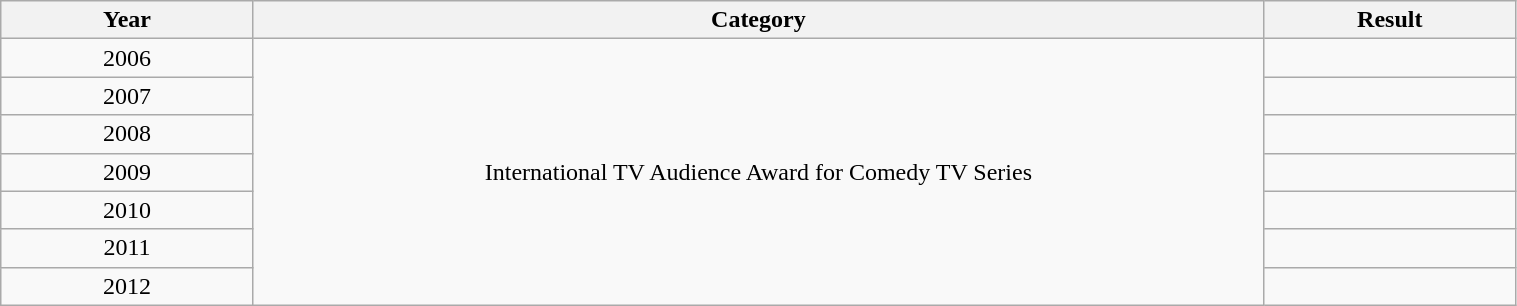<table class="wikitable" width="80%">
<tr>
<th width="10%">Year</th>
<th width="40%">Category</th>
<th width="10%">Result</th>
</tr>
<tr>
<td align="center">2006</td>
<td rowspan="7" align="center">International TV Audience Award for Comedy TV Series</td>
<td></td>
</tr>
<tr>
<td align="center">2007</td>
<td></td>
</tr>
<tr>
<td align="center">2008</td>
<td></td>
</tr>
<tr>
<td align="center">2009</td>
<td></td>
</tr>
<tr>
<td align="center">2010</td>
<td></td>
</tr>
<tr>
<td align="center">2011</td>
<td></td>
</tr>
<tr>
<td align="center">2012</td>
<td></td>
</tr>
</table>
